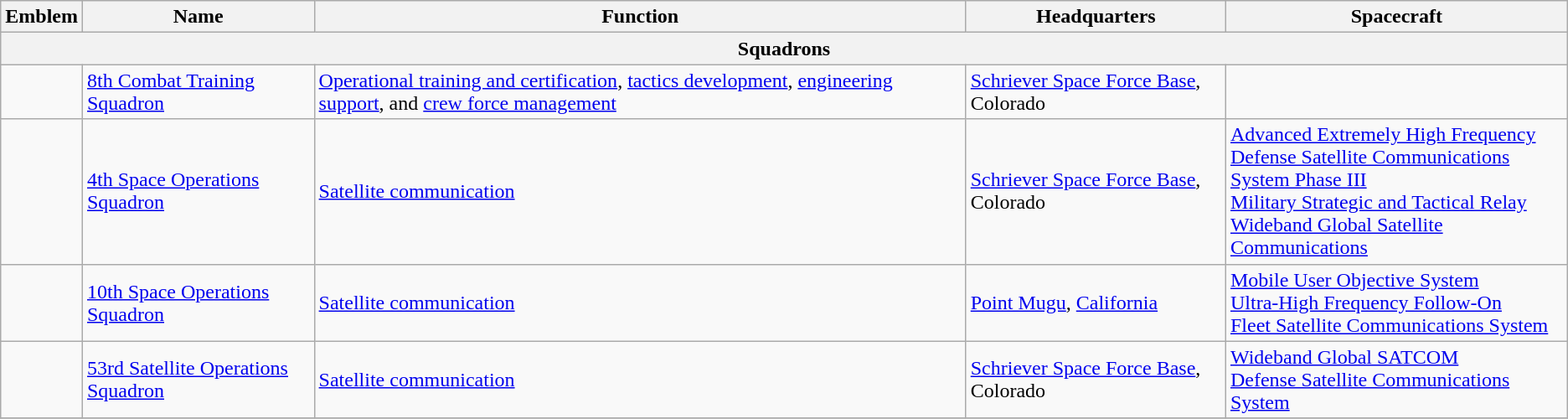<table class="wikitable">
<tr>
<th>Emblem</th>
<th>Name</th>
<th>Function</th>
<th>Headquarters</th>
<th>Spacecraft</th>
</tr>
<tr>
<th colspan=6>Squadrons</th>
</tr>
<tr>
<td></td>
<td><a href='#'>8th Combat Training Squadron</a></td>
<td><a href='#'>Operational training and certification</a>, <a href='#'>tactics development</a>, <a href='#'>engineering support</a>, and <a href='#'>crew force management</a></td>
<td><a href='#'>Schriever Space Force Base</a>, Colorado</td>
<td></td>
</tr>
<tr>
<td></td>
<td><a href='#'>4th Space Operations Squadron</a></td>
<td><a href='#'>Satellite communication</a></td>
<td><a href='#'>Schriever Space Force Base</a>, Colorado</td>
<td><a href='#'>Advanced Extremely High Frequency</a><br><a href='#'>Defense Satellite Communications System Phase III</a><br><a href='#'>Military Strategic and Tactical Relay</a><br><a href='#'>Wideband Global Satellite Communications</a></td>
</tr>
<tr>
<td></td>
<td><a href='#'>10th Space Operations Squadron</a></td>
<td><a href='#'>Satellite communication</a></td>
<td><a href='#'>Point Mugu</a>, <a href='#'>California</a></td>
<td><a href='#'>Mobile User Objective System</a><br><a href='#'>Ultra-High Frequency Follow-On</a><br><a href='#'>Fleet Satellite Communications System</a></td>
</tr>
<tr>
<td></td>
<td><a href='#'>53rd Satellite Operations Squadron</a></td>
<td><a href='#'>Satellite communication</a></td>
<td><a href='#'>Schriever Space Force Base</a>, Colorado</td>
<td><a href='#'>Wideband Global SATCOM</a><br><a href='#'>Defense Satellite Communications System</a></td>
</tr>
<tr>
</tr>
</table>
